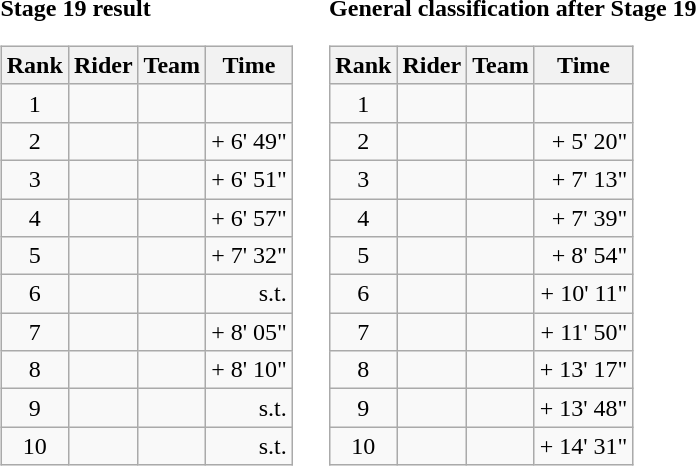<table>
<tr>
<td><strong>Stage 19 result</strong><br><table class="wikitable">
<tr>
<th scope="col">Rank</th>
<th scope="col">Rider</th>
<th scope="col">Team</th>
<th scope="col">Time</th>
</tr>
<tr>
<td style="text-align:center;">1</td>
<td></td>
<td></td>
<td style="text-align:right;"></td>
</tr>
<tr>
<td style="text-align:center;">2</td>
<td></td>
<td></td>
<td style="text-align:right;">+ 6' 49"</td>
</tr>
<tr>
<td style="text-align:center;">3</td>
<td></td>
<td></td>
<td style="text-align:right;">+ 6' 51"</td>
</tr>
<tr>
<td style="text-align:center;">4</td>
<td></td>
<td></td>
<td style="text-align:right;">+ 6' 57"</td>
</tr>
<tr>
<td style="text-align:center;">5</td>
<td></td>
<td></td>
<td style="text-align:right;">+ 7' 32"</td>
</tr>
<tr>
<td style="text-align:center;">6</td>
<td></td>
<td></td>
<td style="text-align:right;">s.t.</td>
</tr>
<tr>
<td style="text-align:center;">7</td>
<td></td>
<td></td>
<td style="text-align:right;">+ 8' 05"</td>
</tr>
<tr>
<td style="text-align:center;">8</td>
<td></td>
<td></td>
<td style="text-align:right;">+ 8' 10"</td>
</tr>
<tr>
<td style="text-align:center;">9</td>
<td></td>
<td></td>
<td style="text-align:right;">s.t.</td>
</tr>
<tr>
<td style="text-align:center;">10</td>
<td></td>
<td></td>
<td style="text-align:right;">s.t.</td>
</tr>
</table>
</td>
<td></td>
<td><strong>General classification after Stage 19</strong><br><table class="wikitable">
<tr>
<th scope="col">Rank</th>
<th scope="col">Rider</th>
<th scope="col">Team</th>
<th scope="col">Time</th>
</tr>
<tr>
<td style="text-align:center;">1</td>
<td></td>
<td></td>
<td style="text-align:right;"></td>
</tr>
<tr>
<td style="text-align:center;">2</td>
<td></td>
<td></td>
<td style="text-align:right;">+ 5' 20"</td>
</tr>
<tr>
<td style="text-align:center;">3</td>
<td></td>
<td></td>
<td style="text-align:right;">+ 7' 13"</td>
</tr>
<tr>
<td style="text-align:center;">4</td>
<td></td>
<td></td>
<td style="text-align:right;">+ 7' 39"</td>
</tr>
<tr>
<td style="text-align:center;">5</td>
<td></td>
<td></td>
<td style="text-align:right;">+ 8' 54"</td>
</tr>
<tr>
<td style="text-align:center;">6</td>
<td></td>
<td></td>
<td style="text-align:right;">+ 10' 11"</td>
</tr>
<tr>
<td style="text-align:center;">7</td>
<td></td>
<td></td>
<td style="text-align:right;">+ 11' 50"</td>
</tr>
<tr>
<td style="text-align:center;">8</td>
<td></td>
<td></td>
<td style="text-align:right;">+ 13' 17"</td>
</tr>
<tr>
<td style="text-align:center;">9</td>
<td></td>
<td></td>
<td style="text-align:right;">+ 13' 48"</td>
</tr>
<tr>
<td style="text-align:center;">10</td>
<td></td>
<td></td>
<td style="text-align:right;">+ 14' 31"</td>
</tr>
</table>
</td>
</tr>
</table>
